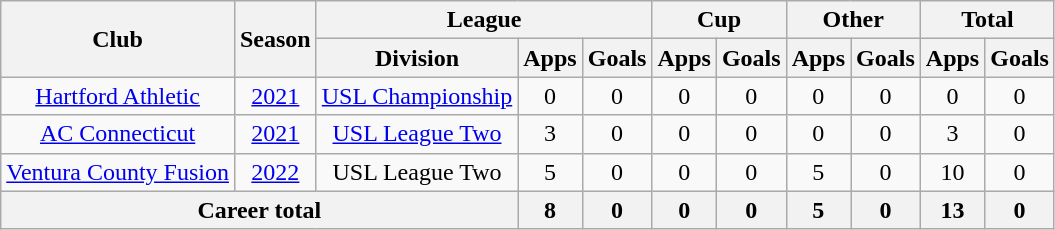<table class=wikitable style=text-align:center>
<tr>
<th rowspan="2">Club</th>
<th rowspan="2">Season</th>
<th colspan="3">League</th>
<th colspan="2">Cup</th>
<th colspan="2">Other</th>
<th colspan="2">Total</th>
</tr>
<tr>
<th>Division</th>
<th>Apps</th>
<th>Goals</th>
<th>Apps</th>
<th>Goals</th>
<th>Apps</th>
<th>Goals</th>
<th>Apps</th>
<th>Goals</th>
</tr>
<tr>
<td><a href='#'>Hartford Athletic</a></td>
<td><a href='#'>2021</a></td>
<td><a href='#'>USL Championship</a></td>
<td>0</td>
<td>0</td>
<td>0</td>
<td>0</td>
<td>0</td>
<td>0</td>
<td>0</td>
<td>0</td>
</tr>
<tr>
<td><a href='#'>AC Connecticut</a></td>
<td><a href='#'>2021</a></td>
<td><a href='#'>USL League Two</a></td>
<td>3</td>
<td>0</td>
<td>0</td>
<td>0</td>
<td>0</td>
<td>0</td>
<td>3</td>
<td>0</td>
</tr>
<tr>
<td><a href='#'>Ventura County Fusion</a></td>
<td><a href='#'>2022</a></td>
<td>USL League Two</td>
<td>5</td>
<td>0</td>
<td>0</td>
<td>0</td>
<td>5</td>
<td>0</td>
<td>10</td>
<td>0</td>
</tr>
<tr>
<th colspan="3">Career total</th>
<th>8</th>
<th>0</th>
<th>0</th>
<th>0</th>
<th>5</th>
<th>0</th>
<th>13</th>
<th>0</th>
</tr>
</table>
